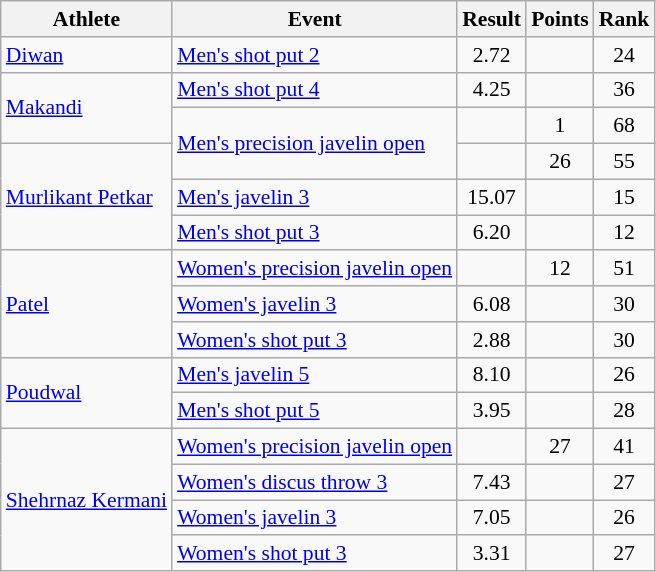<table class=wikitable style="font-size:90%">
<tr>
<th>Athlete</th>
<th>Event</th>
<th>Result</th>
<th>Points</th>
<th>Rank</th>
</tr>
<tr>
<td><a href='#'>Diwan</a></td>
<td><a href='#'>Men's shot put 2</a></td>
<td style="text-align:center;">2.72</td>
<td></td>
<td style="text-align:center;">24</td>
</tr>
<tr>
<td rowspan="2"><a href='#'>Makandi</a></td>
<td><a href='#'>Men's shot put 4</a></td>
<td style="text-align:center;">4.25</td>
<td></td>
<td style="text-align:center;">36</td>
</tr>
<tr>
<td rowspan="2"><a href='#'>Men's precision javelin open</a></td>
<td></td>
<td style="text-align:center;">1</td>
<td style="text-align:center;">68</td>
</tr>
<tr>
<td rowspan="3"><a href='#'>Murlikant Petkar</a></td>
<td></td>
<td style="text-align:center;">26</td>
<td style="text-align:center;">55</td>
</tr>
<tr>
<td><a href='#'>Men's javelin 3</a></td>
<td style="text-align:center;">15.07</td>
<td></td>
<td style="text-align:center;">15</td>
</tr>
<tr>
<td><a href='#'>Men's shot put 3</a></td>
<td style="text-align:center;">6.20</td>
<td></td>
<td style="text-align:center;">12</td>
</tr>
<tr>
<td rowspan="3"><a href='#'>Patel</a></td>
<td><a href='#'>Women's precision javelin open</a></td>
<td></td>
<td style="text-align:center;">12</td>
<td style="text-align:center;">51</td>
</tr>
<tr>
<td><a href='#'>Women's javelin 3</a></td>
<td style="text-align:center;">6.08</td>
<td></td>
<td style="text-align:center;">30</td>
</tr>
<tr>
<td><a href='#'>Women's shot put 3</a></td>
<td style="text-align:center;">2.88</td>
<td></td>
<td style="text-align:center;">30</td>
</tr>
<tr>
<td rowspan="2"><a href='#'>Poudwal</a></td>
<td><a href='#'>Men's javelin 5</a></td>
<td style="text-align:center;">8.10</td>
<td></td>
<td style="text-align:center;">26</td>
</tr>
<tr>
<td><a href='#'>Men's shot put 5</a></td>
<td style="text-align:center;">3.95</td>
<td></td>
<td style="text-align:center;">28</td>
</tr>
<tr>
<td rowspan="4"><a href='#'>Shehrnaz Kermani</a></td>
<td><a href='#'>Women's precision javelin open</a></td>
<td></td>
<td style="text-align:center;">27</td>
<td style="text-align:center;">41</td>
</tr>
<tr>
<td><a href='#'>Women's discus throw 3</a></td>
<td style="text-align:center;">7.43</td>
<td></td>
<td style="text-align:center;">27</td>
</tr>
<tr>
<td><a href='#'>Women's javelin 3</a></td>
<td style="text-align:center;">7.05</td>
<td></td>
<td style="text-align:center;">26</td>
</tr>
<tr>
<td><a href='#'>Women's shot put 3</a></td>
<td style="text-align:center;">3.31</td>
<td></td>
<td style="text-align:center;">27</td>
</tr>
</table>
